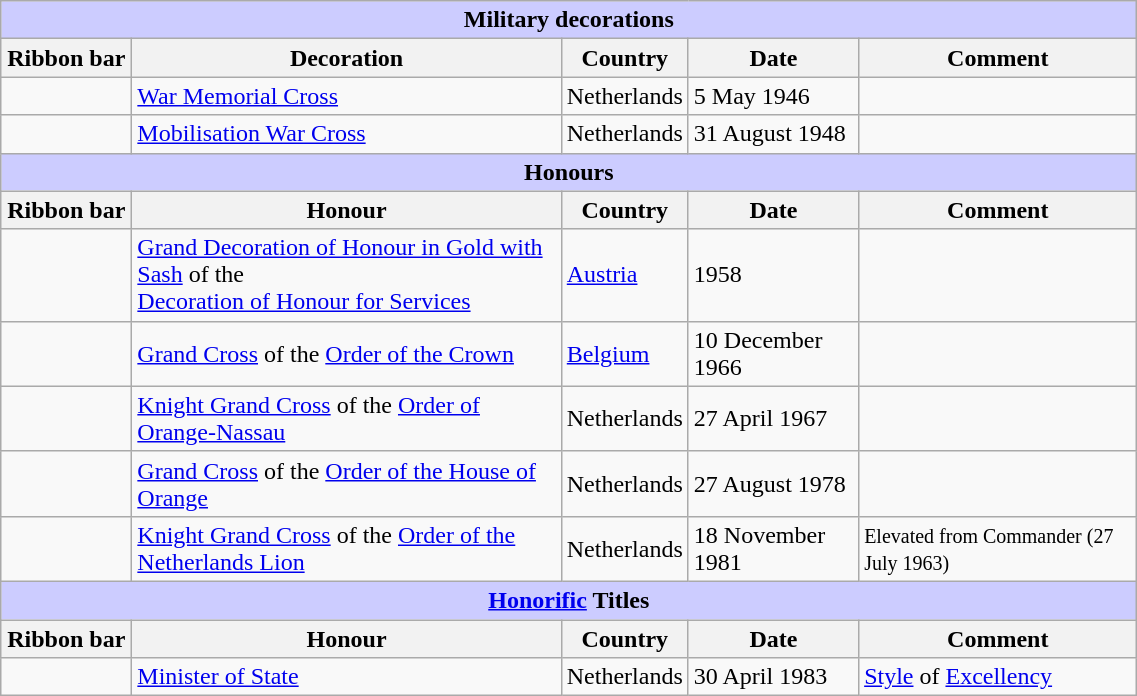<table class="wikitable" style="width:60%;">
<tr style="background:#ccf; text-align:center;">
<td colspan=5><strong>Military decorations</strong></td>
</tr>
<tr>
<th style="width:80px;">Ribbon bar</th>
<th>Decoration</th>
<th>Country</th>
<th>Date</th>
<th>Comment</th>
</tr>
<tr>
<td></td>
<td><a href='#'>War Memorial Cross</a></td>
<td>Netherlands</td>
<td>5 May 1946</td>
<td></td>
</tr>
<tr>
<td></td>
<td><a href='#'>Mobilisation War Cross</a></td>
<td>Netherlands</td>
<td>31 August 1948</td>
<td></td>
</tr>
<tr style="background:#ccf; text-align:center;">
<td colspan=5><strong>Honours</strong></td>
</tr>
<tr>
<th style="width:80px;">Ribbon bar</th>
<th>Honour</th>
<th>Country</th>
<th>Date</th>
<th>Comment</th>
</tr>
<tr>
<td></td>
<td><a href='#'>Grand Decoration of Honour in Gold with Sash</a> of the <br> <a href='#'>Decoration of Honour for Services</a></td>
<td><a href='#'>Austria</a></td>
<td>1958</td>
<td></td>
</tr>
<tr>
<td></td>
<td><a href='#'>Grand Cross</a> of the <a href='#'>Order of the Crown</a></td>
<td><a href='#'>Belgium</a></td>
<td>10 December 1966</td>
<td></td>
</tr>
<tr>
<td></td>
<td><a href='#'>Knight Grand Cross</a> of the <a href='#'>Order of Orange-Nassau</a></td>
<td>Netherlands</td>
<td>27 April 1967</td>
<td></td>
</tr>
<tr>
<td></td>
<td><a href='#'>Grand Cross</a> of the <a href='#'>Order of the House of Orange</a></td>
<td>Netherlands</td>
<td>27 August 1978</td>
<td></td>
</tr>
<tr>
<td></td>
<td><a href='#'>Knight Grand Cross</a> of the <a href='#'>Order of the Netherlands Lion</a></td>
<td>Netherlands</td>
<td>18 November 1981</td>
<td><small>Elevated from Commander (27 July 1963)</small></td>
</tr>
<tr style="background:#ccf; text-align:center;">
<td colspan=5><strong><a href='#'>Honorific</a> Titles</strong></td>
</tr>
<tr>
<th style="width:80px;">Ribbon bar</th>
<th>Honour</th>
<th>Country</th>
<th>Date</th>
<th>Comment</th>
</tr>
<tr>
<td></td>
<td><a href='#'>Minister of State</a></td>
<td>Netherlands</td>
<td>30 April 1983</td>
<td><a href='#'>Style</a> of <a href='#'>Excellency</a></td>
</tr>
</table>
